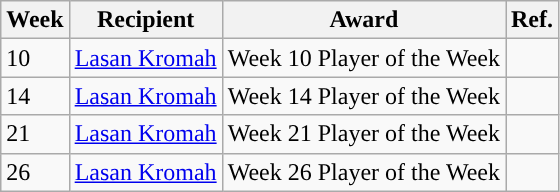<table class="wikitable">
<tr>
<th>Week</th>
<th>Recipient</th>
<th>Award</th>
<th>Ref.</th>
</tr>
<tr>
<td>10</td>
<td><a href='#'>Lasan Kromah</a></td>
<td>Week 10 Player of the Week</td>
<td></td>
</tr>
<tr>
<td>14</td>
<td><a href='#'>Lasan Kromah</a></td>
<td>Week 14 Player of the Week</td>
<td></td>
</tr>
<tr>
<td>21</td>
<td><a href='#'>Lasan Kromah</a></td>
<td>Week 21 Player of the Week</td>
<td></td>
</tr>
<tr>
<td>26</td>
<td><a href='#'>Lasan Kromah</a></td>
<td>Week 26 Player of the Week</td>
<td></td>
</tr>
</table>
